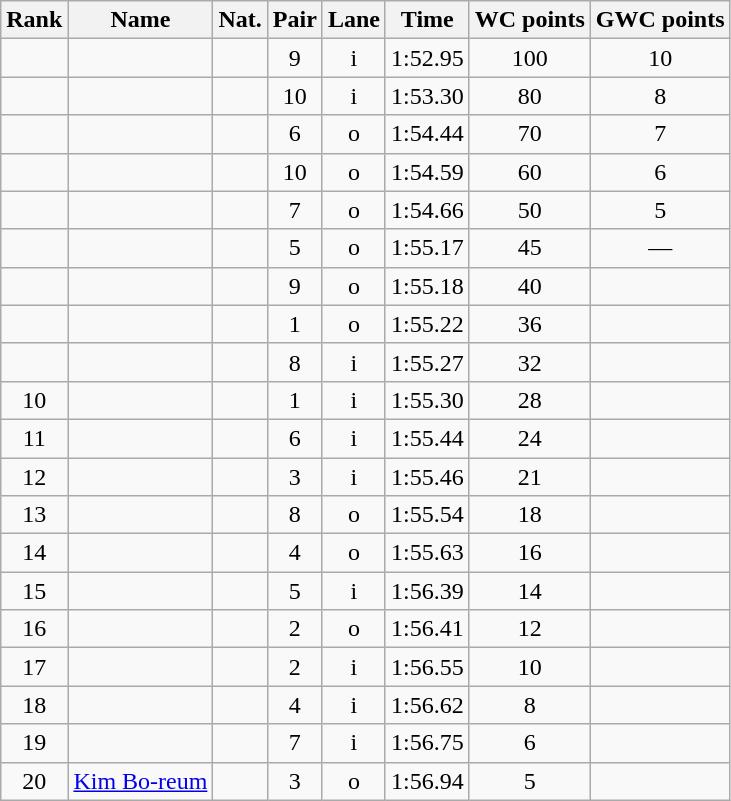<table class="wikitable sortable" style="text-align:center">
<tr>
<th>Rank</th>
<th>Name</th>
<th>Nat.</th>
<th>Pair</th>
<th>Lane</th>
<th>Time</th>
<th>WC points</th>
<th>GWC points</th>
</tr>
<tr>
<td></td>
<td align=left></td>
<td></td>
<td>9</td>
<td>i</td>
<td>1:52.95</td>
<td>100</td>
<td>10</td>
</tr>
<tr>
<td></td>
<td align=left></td>
<td></td>
<td>10</td>
<td>i</td>
<td>1:53.30</td>
<td>80</td>
<td>8</td>
</tr>
<tr>
<td></td>
<td align=left></td>
<td></td>
<td>6</td>
<td>o</td>
<td>1:54.44</td>
<td>70</td>
<td>7</td>
</tr>
<tr>
<td></td>
<td align=left></td>
<td></td>
<td>10</td>
<td>o</td>
<td>1:54.59</td>
<td>60</td>
<td>6</td>
</tr>
<tr>
<td></td>
<td align=left></td>
<td></td>
<td>7</td>
<td>o</td>
<td>1:54.66</td>
<td>50</td>
<td>5</td>
</tr>
<tr>
<td></td>
<td align=left></td>
<td></td>
<td>5</td>
<td>o</td>
<td>1:55.17</td>
<td>45</td>
<td>—</td>
</tr>
<tr>
<td></td>
<td align=left></td>
<td></td>
<td>9</td>
<td>o</td>
<td>1:55.18</td>
<td>40</td>
<td></td>
</tr>
<tr>
<td></td>
<td align=left></td>
<td></td>
<td>1</td>
<td>o</td>
<td>1:55.22</td>
<td>36</td>
<td></td>
</tr>
<tr>
<td></td>
<td align=left></td>
<td></td>
<td>8</td>
<td>i</td>
<td>1:55.27</td>
<td>32</td>
<td></td>
</tr>
<tr>
<td>10</td>
<td align=left></td>
<td></td>
<td>1</td>
<td>i</td>
<td>1:55.30</td>
<td>28</td>
<td></td>
</tr>
<tr>
<td>11</td>
<td align=left></td>
<td></td>
<td>6</td>
<td>i</td>
<td>1:55.44</td>
<td>24</td>
<td></td>
</tr>
<tr>
<td>12</td>
<td align=left></td>
<td></td>
<td>3</td>
<td>i</td>
<td>1:55.46</td>
<td>21</td>
<td></td>
</tr>
<tr>
<td>13</td>
<td align=left></td>
<td></td>
<td>8</td>
<td>o</td>
<td>1:55.54</td>
<td>18</td>
<td></td>
</tr>
<tr>
<td>14</td>
<td align=left></td>
<td></td>
<td>4</td>
<td>o</td>
<td>1:55.63</td>
<td>16</td>
<td></td>
</tr>
<tr>
<td>15</td>
<td align=left></td>
<td></td>
<td>5</td>
<td>i</td>
<td>1:56.39</td>
<td>14</td>
<td></td>
</tr>
<tr>
<td>16</td>
<td align=left></td>
<td></td>
<td>2</td>
<td>o</td>
<td>1:56.41</td>
<td>12</td>
<td></td>
</tr>
<tr>
<td>17</td>
<td align=left></td>
<td></td>
<td>2</td>
<td>i</td>
<td>1:56.55</td>
<td>10</td>
<td></td>
</tr>
<tr>
<td>18</td>
<td align=left></td>
<td></td>
<td>4</td>
<td>i</td>
<td>1:56.62</td>
<td>8</td>
<td></td>
</tr>
<tr>
<td>19</td>
<td align=left></td>
<td></td>
<td>7</td>
<td>i</td>
<td>1:56.75</td>
<td>6</td>
<td></td>
</tr>
<tr>
<td>20</td>
<td align=left><a href='#'>Kim Bo-reum</a></td>
<td></td>
<td>3</td>
<td>o</td>
<td>1:56.94</td>
<td>5</td>
<td></td>
</tr>
</table>
